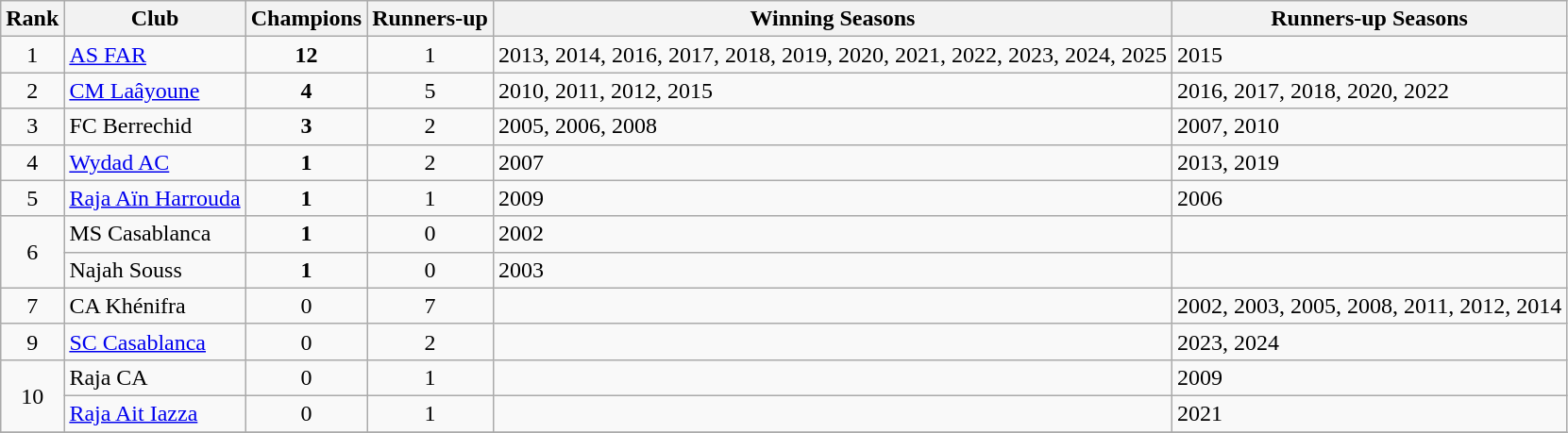<table class="wikitable">
<tr>
<th>Rank</th>
<th>Club</th>
<th>Champions</th>
<th>Runners-up</th>
<th>Winning Seasons</th>
<th>Runners-up Seasons</th>
</tr>
<tr>
<td align=center>1</td>
<td><a href='#'>AS FAR</a></td>
<td align=center><strong>12</strong></td>
<td align=center>1</td>
<td>2013, 2014, 2016, 2017, 2018, 2019, 2020, 2021, 2022, 2023, 2024, 2025</td>
<td>2015</td>
</tr>
<tr>
<td align=center>2</td>
<td><a href='#'>CM Laâyoune</a></td>
<td align=center><strong>4</strong></td>
<td align=center>5</td>
<td>2010, 2011, 2012, 2015</td>
<td>2016, 2017, 2018, 2020, 2022</td>
</tr>
<tr>
<td align=center>3</td>
<td>FC Berrechid</td>
<td align=center><strong>3</strong></td>
<td align=center>2</td>
<td>2005, 2006, 2008</td>
<td>2007, 2010</td>
</tr>
<tr>
<td align=center>4</td>
<td><a href='#'>Wydad AC</a></td>
<td align=center><strong>1</strong></td>
<td align=center>2</td>
<td>2007</td>
<td>2013, 2019</td>
</tr>
<tr>
<td align=center>5</td>
<td><a href='#'>Raja Aïn Harrouda</a></td>
<td align=center><strong>1</strong></td>
<td align=center>1</td>
<td>2009</td>
<td>2006</td>
</tr>
<tr>
<td align=center rowspan=2>6</td>
<td>MS Casablanca</td>
<td align=center><strong>1</strong></td>
<td align=center>0</td>
<td>2002</td>
<td></td>
</tr>
<tr>
<td>Najah Souss</td>
<td align=center><strong>1</strong></td>
<td align=center>0</td>
<td>2003</td>
<td></td>
</tr>
<tr>
<td align=center>7</td>
<td>CA Khénifra</td>
<td align=center>0</td>
<td align=center>7</td>
<td></td>
<td>2002, 2003, 2005, 2008, 2011, 2012, 2014</td>
</tr>
<tr>
<td align=center>9</td>
<td><a href='#'>SC Casablanca</a></td>
<td align=center>0</td>
<td align=center>2</td>
<td></td>
<td>2023, 2024</td>
</tr>
<tr>
<td align=center rowspan=2>10</td>
<td>Raja CA</td>
<td align=center>0</td>
<td align=center>1</td>
<td></td>
<td>2009</td>
</tr>
<tr>
<td><a href='#'>Raja Ait Iazza</a></td>
<td align=center>0</td>
<td align=center>1</td>
<td></td>
<td>2021</td>
</tr>
<tr>
</tr>
</table>
